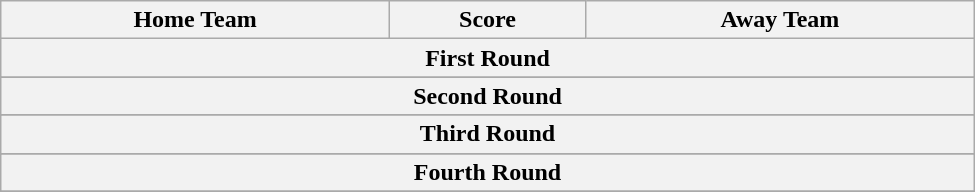<table class="wikitable" style="text-align: center; width:650px">
<tr>
<th scope="col" width="245px">Home Team</th>
<th scope="col" width="120px">Score</th>
<th scope="col" width="245px">Away Team</th>
</tr>
<tr>
<th colspan="3">First Round</th>
</tr>
<tr>
</tr>
<tr>
<th colspan="3">Second Round</th>
</tr>
<tr>
</tr>
<tr>
<th colspan="3">Third Round</th>
</tr>
<tr>
</tr>
<tr>
<th colspan="3">Fourth Round</th>
</tr>
<tr>
</tr>
</table>
